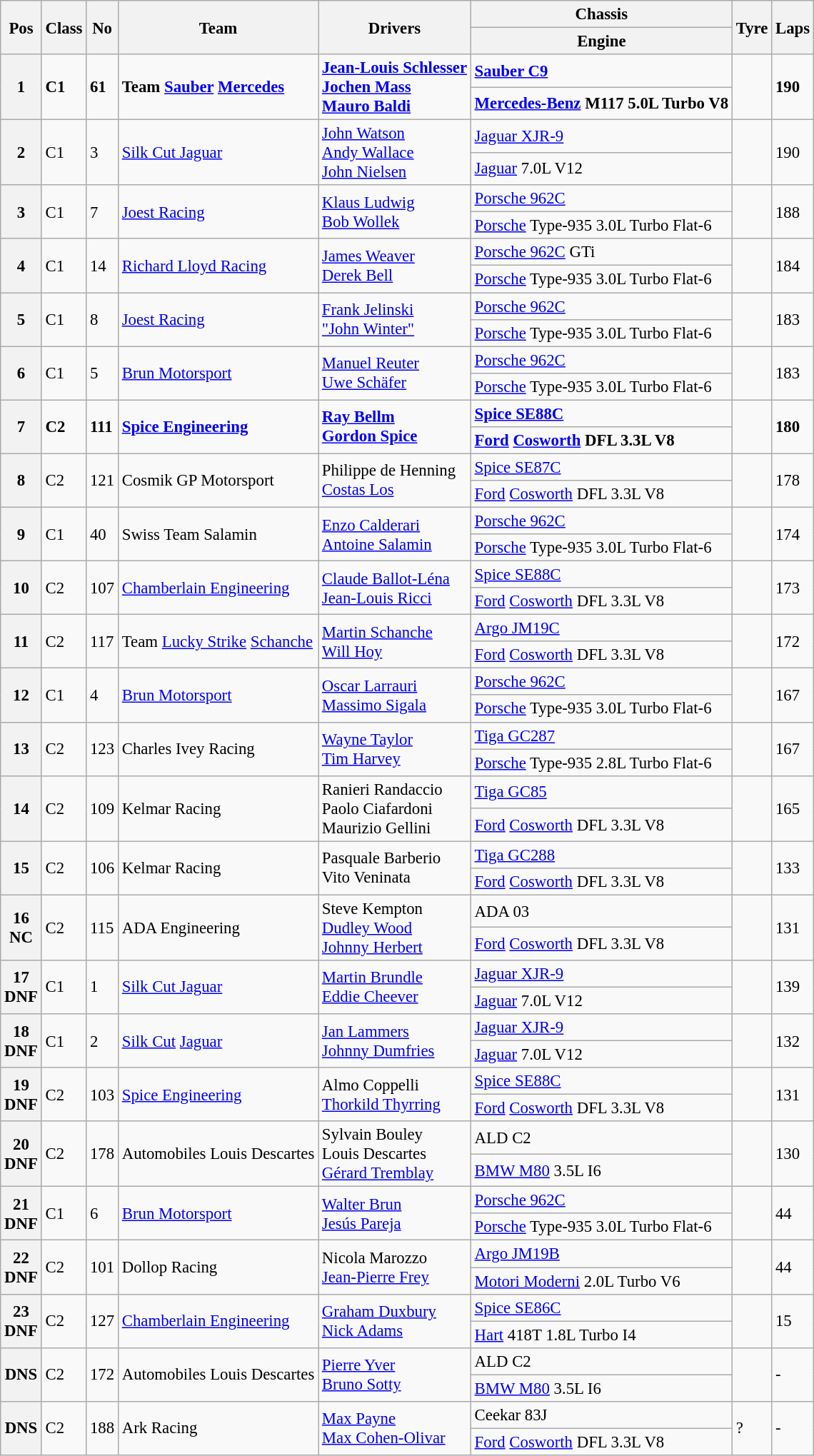<table class="wikitable" style="font-size: 95%;">
<tr>
<th rowspan=2>Pos</th>
<th rowspan=2>Class</th>
<th rowspan=2>No</th>
<th rowspan=2>Team</th>
<th rowspan=2>Drivers</th>
<th>Chassis</th>
<th rowspan=2>Tyre</th>
<th rowspan=2>Laps</th>
</tr>
<tr>
<th>Engine</th>
</tr>
<tr style="font-weight:bold">
<th rowspan=2>1</th>
<td rowspan=2>C1</td>
<td rowspan=2>61</td>
<td rowspan=2> Team <a href='#'>Sauber</a> <a href='#'>Mercedes</a></td>
<td rowspan=2> <a href='#'>Jean-Louis Schlesser</a><br> <a href='#'>Jochen Mass</a><br> <a href='#'>Mauro Baldi</a></td>
<td><a href='#'>Sauber C9</a></td>
<td rowspan=2></td>
<td rowspan=2>190</td>
</tr>
<tr style="font-weight:bold">
<td><a href='#'>Mercedes-Benz</a> M117 5.0L Turbo V8</td>
</tr>
<tr>
<th rowspan=2>2</th>
<td rowspan=2>C1</td>
<td rowspan=2>3</td>
<td rowspan=2> <a href='#'>Silk Cut Jaguar</a></td>
<td rowspan=2> <a href='#'>John Watson</a><br> <a href='#'>Andy Wallace</a><br> <a href='#'>John Nielsen</a></td>
<td><a href='#'>Jaguar XJR-9</a></td>
<td rowspan=2></td>
<td rowspan=2>190</td>
</tr>
<tr>
<td><a href='#'>Jaguar</a> 7.0L V12</td>
</tr>
<tr>
<th rowspan=2>3</th>
<td rowspan=2>C1</td>
<td rowspan=2>7</td>
<td rowspan=2> <a href='#'>Joest Racing</a></td>
<td rowspan=2> <a href='#'>Klaus Ludwig</a><br> <a href='#'>Bob Wollek</a></td>
<td><a href='#'>Porsche 962C</a></td>
<td rowspan=2></td>
<td rowspan=2>188</td>
</tr>
<tr>
<td><a href='#'>Porsche</a> Type-935 3.0L Turbo Flat-6</td>
</tr>
<tr>
<th rowspan=2>4</th>
<td rowspan=2>C1</td>
<td rowspan=2>14</td>
<td rowspan=2> <a href='#'>Richard Lloyd Racing</a></td>
<td rowspan=2> <a href='#'>James Weaver</a><br> <a href='#'>Derek Bell</a></td>
<td><a href='#'>Porsche 962C</a> GTi</td>
<td rowspan=2></td>
<td rowspan=2>184</td>
</tr>
<tr>
<td><a href='#'>Porsche</a> Type-935 3.0L Turbo Flat-6</td>
</tr>
<tr>
<th rowspan=2>5</th>
<td rowspan=2>C1</td>
<td rowspan=2>8</td>
<td rowspan=2> <a href='#'>Joest Racing</a></td>
<td rowspan=2> <a href='#'>Frank Jelinski</a><br> <a href='#'>"John Winter"</a></td>
<td><a href='#'>Porsche 962C</a></td>
<td rowspan=2></td>
<td rowspan=2>183</td>
</tr>
<tr>
<td><a href='#'>Porsche</a> Type-935 3.0L Turbo Flat-6</td>
</tr>
<tr>
<th rowspan=2>6</th>
<td rowspan=2>C1</td>
<td rowspan=2>5</td>
<td rowspan=2> <a href='#'>Brun Motorsport</a></td>
<td rowspan=2> <a href='#'>Manuel Reuter</a><br> <a href='#'>Uwe Schäfer</a></td>
<td><a href='#'>Porsche 962C</a></td>
<td rowspan=2></td>
<td rowspan=2>183</td>
</tr>
<tr>
<td><a href='#'>Porsche</a> Type-935 3.0L Turbo Flat-6</td>
</tr>
<tr style="font-weight:bold">
<th rowspan=2>7</th>
<td rowspan=2>C2</td>
<td rowspan=2>111</td>
<td rowspan=2> <a href='#'>Spice Engineering</a></td>
<td rowspan=2> <a href='#'>Ray Bellm</a><br> <a href='#'>Gordon Spice</a></td>
<td><a href='#'>Spice SE88C</a></td>
<td rowspan=2></td>
<td rowspan=2>180</td>
</tr>
<tr style="font-weight:bold">
<td><a href='#'>Ford</a> <a href='#'>Cosworth</a> DFL 3.3L V8</td>
</tr>
<tr>
<th rowspan=2>8</th>
<td rowspan=2>C2</td>
<td rowspan=2>121</td>
<td rowspan=2> Cosmik GP Motorsport</td>
<td rowspan=2> Philippe de Henning<br> <a href='#'>Costas Los</a></td>
<td><a href='#'>Spice SE87C</a></td>
<td rowspan=2></td>
<td rowspan=2>178</td>
</tr>
<tr>
<td><a href='#'>Ford</a> <a href='#'>Cosworth</a> DFL 3.3L V8</td>
</tr>
<tr>
<th rowspan=2>9</th>
<td rowspan=2>C1</td>
<td rowspan=2>40</td>
<td rowspan=2> Swiss Team Salamin</td>
<td rowspan=2> <a href='#'>Enzo Calderari</a><br> <a href='#'>Antoine Salamin</a></td>
<td><a href='#'>Porsche 962C</a></td>
<td rowspan=2></td>
<td rowspan=2>174</td>
</tr>
<tr>
<td><a href='#'>Porsche</a> Type-935 3.0L Turbo Flat-6</td>
</tr>
<tr>
<th rowspan=2>10</th>
<td rowspan=2>C2</td>
<td rowspan=2>107</td>
<td rowspan=2> <a href='#'>Chamberlain Engineering</a></td>
<td rowspan=2> <a href='#'>Claude Ballot-Léna</a><br> <a href='#'>Jean-Louis Ricci</a></td>
<td><a href='#'>Spice SE88C</a></td>
<td rowspan=2></td>
<td rowspan=2>173</td>
</tr>
<tr>
<td><a href='#'>Ford</a> <a href='#'>Cosworth</a> DFL 3.3L V8</td>
</tr>
<tr>
<th rowspan=2>11</th>
<td rowspan=2>C2</td>
<td rowspan=2>117</td>
<td rowspan=2> Team <a href='#'>Lucky Strike</a> <a href='#'>Schanche</a></td>
<td rowspan=2> <a href='#'>Martin Schanche</a><br> <a href='#'>Will Hoy</a></td>
<td><a href='#'>Argo JM19C</a></td>
<td rowspan=2></td>
<td rowspan=2>172</td>
</tr>
<tr>
<td><a href='#'>Ford</a> <a href='#'>Cosworth</a> DFL 3.3L V8</td>
</tr>
<tr>
<th rowspan=2>12</th>
<td rowspan=2>C1</td>
<td rowspan=2>4</td>
<td rowspan=2> <a href='#'>Brun Motorsport</a></td>
<td rowspan=2> <a href='#'>Oscar Larrauri</a><br> <a href='#'>Massimo Sigala</a></td>
<td><a href='#'>Porsche 962C</a></td>
<td rowspan=2></td>
<td rowspan=2>167</td>
</tr>
<tr>
<td><a href='#'>Porsche</a> Type-935 3.0L Turbo Flat-6</td>
</tr>
<tr>
<th rowspan=2>13</th>
<td rowspan=2>C2</td>
<td rowspan=2>123</td>
<td rowspan=2> Charles Ivey Racing</td>
<td rowspan=2> <a href='#'>Wayne Taylor</a><br> <a href='#'>Tim Harvey</a></td>
<td><a href='#'>Tiga GC287</a></td>
<td rowspan=2></td>
<td rowspan=2>167</td>
</tr>
<tr>
<td><a href='#'>Porsche</a> Type-935 2.8L Turbo Flat-6</td>
</tr>
<tr>
<th rowspan=2>14</th>
<td rowspan=2>C2</td>
<td rowspan=2>109</td>
<td rowspan=2> Kelmar Racing</td>
<td rowspan=2> Ranieri Randaccio<br> Paolo Ciafardoni<br> Maurizio Gellini</td>
<td><a href='#'>Tiga GC85</a></td>
<td rowspan=2></td>
<td rowspan=2>165</td>
</tr>
<tr>
<td><a href='#'>Ford</a> <a href='#'>Cosworth</a> DFL 3.3L V8</td>
</tr>
<tr>
<th rowspan=2>15</th>
<td rowspan=2>C2</td>
<td rowspan=2>106</td>
<td rowspan=2> Kelmar Racing</td>
<td rowspan=2> Pasquale Barberio<br> Vito Veninata</td>
<td><a href='#'>Tiga GC288</a></td>
<td rowspan=2></td>
<td rowspan=2>133</td>
</tr>
<tr>
<td><a href='#'>Ford</a> <a href='#'>Cosworth</a> DFL 3.3L V8</td>
</tr>
<tr>
<th rowspan=2>16<br>NC</th>
<td rowspan=2>C2</td>
<td rowspan=2>115</td>
<td rowspan=2> ADA Engineering</td>
<td rowspan=2> Steve Kempton<br> <a href='#'>Dudley Wood</a><br> <a href='#'>Johnny Herbert</a></td>
<td>ADA 03</td>
<td rowspan=2></td>
<td rowspan=2>131</td>
</tr>
<tr>
<td><a href='#'>Ford</a> <a href='#'>Cosworth</a> DFL 3.3L V8</td>
</tr>
<tr>
<th rowspan=2>17<br>DNF</th>
<td rowspan=2>C1</td>
<td rowspan=2>1</td>
<td rowspan=2> <a href='#'>Silk Cut Jaguar</a></td>
<td rowspan=2> <a href='#'>Martin Brundle</a><br> <a href='#'>Eddie Cheever</a></td>
<td><a href='#'>Jaguar XJR-9</a></td>
<td rowspan=2></td>
<td rowspan=2>139</td>
</tr>
<tr>
<td><a href='#'>Jaguar</a> 7.0L V12</td>
</tr>
<tr>
<th rowspan=2>18<br>DNF</th>
<td rowspan=2>C1</td>
<td rowspan=2>2</td>
<td rowspan=2> <a href='#'>Silk Cut</a> <a href='#'>Jaguar</a></td>
<td rowspan=2> <a href='#'>Jan Lammers</a><br> <a href='#'>Johnny Dumfries</a></td>
<td><a href='#'>Jaguar XJR-9</a></td>
<td rowspan=2></td>
<td rowspan=2>132</td>
</tr>
<tr>
<td><a href='#'>Jaguar</a> 7.0L V12</td>
</tr>
<tr>
<th rowspan=2>19<br>DNF</th>
<td rowspan=2>C2</td>
<td rowspan=2>103</td>
<td rowspan=2> <a href='#'>Spice Engineering</a></td>
<td rowspan=2> Almo Coppelli<br> <a href='#'>Thorkild Thyrring</a></td>
<td><a href='#'>Spice SE88C</a></td>
<td rowspan=2></td>
<td rowspan=2>131</td>
</tr>
<tr>
<td><a href='#'>Ford</a> <a href='#'>Cosworth</a> DFL 3.3L V8</td>
</tr>
<tr>
<th rowspan=2>20<br>DNF</th>
<td rowspan=2>C2</td>
<td rowspan=2>178</td>
<td rowspan=2> Automobiles Louis Descartes</td>
<td rowspan=2> Sylvain Bouley<br> Louis Descartes<br> <a href='#'>Gérard Tremblay</a></td>
<td>ALD C2</td>
<td rowspan=2></td>
<td rowspan=2>130</td>
</tr>
<tr>
<td><a href='#'>BMW M80</a> 3.5L I6</td>
</tr>
<tr>
<th rowspan=2>21<br>DNF</th>
<td rowspan=2>C1</td>
<td rowspan=2>6</td>
<td rowspan=2> <a href='#'>Brun Motorsport</a></td>
<td rowspan=2> <a href='#'>Walter Brun</a><br> <a href='#'>Jesús Pareja</a></td>
<td><a href='#'>Porsche 962C</a></td>
<td rowspan=2></td>
<td rowspan=2>44</td>
</tr>
<tr>
<td><a href='#'>Porsche</a> Type-935 3.0L Turbo Flat-6</td>
</tr>
<tr>
<th rowspan=2>22<br>DNF</th>
<td rowspan=2>C2</td>
<td rowspan=2>101</td>
<td rowspan=2> Dollop Racing</td>
<td rowspan=2> Nicola Marozzo<br> <a href='#'>Jean-Pierre Frey</a></td>
<td><a href='#'>Argo JM19B</a></td>
<td rowspan=2></td>
<td rowspan=2>44</td>
</tr>
<tr>
<td><a href='#'>Motori Moderni</a> 2.0L Turbo V6</td>
</tr>
<tr>
<th rowspan=2>23<br>DNF</th>
<td rowspan=2>C2</td>
<td rowspan=2>127</td>
<td rowspan=2> <a href='#'>Chamberlain Engineering</a></td>
<td rowspan=2> <a href='#'>Graham Duxbury</a><br> <a href='#'>Nick Adams</a></td>
<td><a href='#'>Spice SE86C</a></td>
<td rowspan=2></td>
<td rowspan=2>15</td>
</tr>
<tr>
<td><a href='#'>Hart</a> 418T 1.8L Turbo I4</td>
</tr>
<tr>
<th rowspan=2>DNS</th>
<td rowspan=2>C2</td>
<td rowspan=2>172</td>
<td rowspan=2> Automobiles Louis Descartes</td>
<td rowspan=2> <a href='#'>Pierre Yver</a><br> <a href='#'>Bruno Sotty</a></td>
<td>ALD C2</td>
<td rowspan=2></td>
<td rowspan=2>-</td>
</tr>
<tr>
<td><a href='#'>BMW M80</a> 3.5L I6</td>
</tr>
<tr>
<th rowspan=2>DNS</th>
<td rowspan=2>C2</td>
<td rowspan=2>188</td>
<td rowspan=2> Ark Racing</td>
<td rowspan=2> <a href='#'>Max Payne</a><br> <a href='#'>Max Cohen-Olivar</a></td>
<td>Ceekar 83J</td>
<td rowspan=2>?</td>
<td rowspan=2>-</td>
</tr>
<tr>
<td><a href='#'>Ford</a> <a href='#'>Cosworth</a> DFL 3.3L V8</td>
</tr>
</table>
